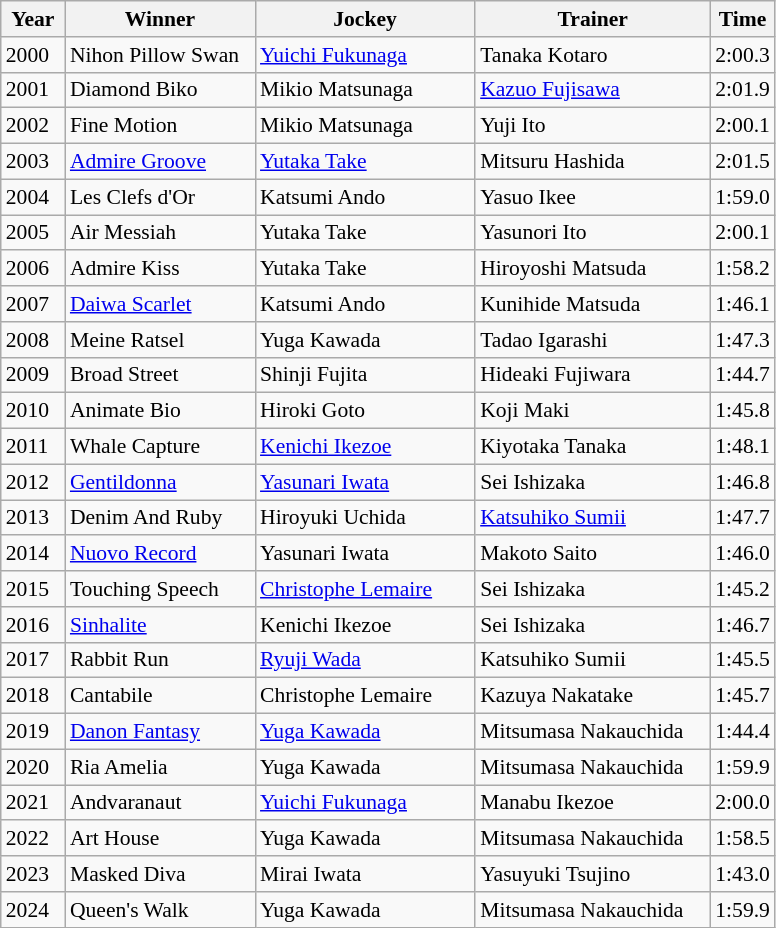<table class="wikitable sortable" style="font-size:90%">
<tr>
<th width="36px">Year<br></th>
<th width="120px">Winner<br></th>
<th width="140px">Jockey<br></th>
<th width="150px">Trainer<br></th>
<th>Time<br></th>
</tr>
<tr>
<td>2000</td>
<td>Nihon Pillow Swan</td>
<td><a href='#'>Yuichi Fukunaga</a></td>
<td>Tanaka Kotaro</td>
<td>2:00.3</td>
</tr>
<tr>
<td>2001</td>
<td>Diamond Biko</td>
<td>Mikio Matsunaga</td>
<td><a href='#'>Kazuo Fujisawa</a></td>
<td>2:01.9</td>
</tr>
<tr>
<td>2002</td>
<td>Fine Motion</td>
<td>Mikio Matsunaga</td>
<td>Yuji Ito</td>
<td>2:00.1</td>
</tr>
<tr>
<td>2003</td>
<td><a href='#'>Admire Groove</a></td>
<td><a href='#'>Yutaka Take</a></td>
<td>Mitsuru Hashida</td>
<td>2:01.5</td>
</tr>
<tr>
<td>2004</td>
<td>Les Clefs d'Or</td>
<td>Katsumi Ando</td>
<td>Yasuo Ikee</td>
<td>1:59.0</td>
</tr>
<tr>
<td>2005</td>
<td>Air Messiah</td>
<td>Yutaka Take</td>
<td>Yasunori Ito</td>
<td>2:00.1</td>
</tr>
<tr>
<td>2006</td>
<td>Admire Kiss</td>
<td>Yutaka Take</td>
<td>Hiroyoshi Matsuda</td>
<td>1:58.2</td>
</tr>
<tr>
<td>2007</td>
<td><a href='#'>Daiwa Scarlet</a></td>
<td>Katsumi Ando</td>
<td>Kunihide Matsuda</td>
<td>1:46.1</td>
</tr>
<tr>
<td>2008</td>
<td>Meine Ratsel</td>
<td>Yuga Kawada</td>
<td>Tadao Igarashi</td>
<td>1:47.3</td>
</tr>
<tr>
<td>2009</td>
<td>Broad Street</td>
<td>Shinji Fujita</td>
<td>Hideaki Fujiwara</td>
<td>1:44.7</td>
</tr>
<tr>
<td>2010</td>
<td>Animate Bio</td>
<td>Hiroki Goto</td>
<td>Koji Maki</td>
<td>1:45.8</td>
</tr>
<tr>
<td>2011</td>
<td>Whale Capture</td>
<td><a href='#'>Kenichi Ikezoe</a></td>
<td>Kiyotaka Tanaka</td>
<td>1:48.1</td>
</tr>
<tr>
<td>2012</td>
<td><a href='#'>Gentildonna</a></td>
<td><a href='#'>Yasunari Iwata</a></td>
<td>Sei Ishizaka</td>
<td>1:46.8</td>
</tr>
<tr>
<td>2013</td>
<td>Denim And Ruby</td>
<td>Hiroyuki Uchida</td>
<td><a href='#'>Katsuhiko Sumii</a></td>
<td>1:47.7</td>
</tr>
<tr>
<td>2014</td>
<td><a href='#'>Nuovo Record</a></td>
<td>Yasunari Iwata</td>
<td>Makoto Saito</td>
<td>1:46.0</td>
</tr>
<tr>
<td>2015</td>
<td>Touching Speech</td>
<td><a href='#'>Christophe Lemaire</a></td>
<td>Sei Ishizaka</td>
<td>1:45.2</td>
</tr>
<tr>
<td>2016</td>
<td><a href='#'>Sinhalite</a></td>
<td>Kenichi Ikezoe</td>
<td>Sei Ishizaka</td>
<td>1:46.7</td>
</tr>
<tr>
<td>2017</td>
<td>Rabbit Run</td>
<td><a href='#'>Ryuji Wada</a></td>
<td>Katsuhiko Sumii</td>
<td>1:45.5</td>
</tr>
<tr>
<td>2018</td>
<td>Cantabile</td>
<td>Christophe Lemaire</td>
<td>Kazuya Nakatake</td>
<td>1:45.7</td>
</tr>
<tr>
<td>2019</td>
<td><a href='#'>Danon Fantasy</a></td>
<td><a href='#'>Yuga Kawada</a></td>
<td>Mitsumasa Nakauchida</td>
<td>1:44.4</td>
</tr>
<tr>
<td>2020</td>
<td>Ria Amelia</td>
<td>Yuga Kawada</td>
<td>Mitsumasa Nakauchida</td>
<td>1:59.9</td>
</tr>
<tr>
<td>2021</td>
<td>Andvaranaut</td>
<td><a href='#'>Yuichi Fukunaga</a></td>
<td>Manabu Ikezoe</td>
<td>2:00.0</td>
</tr>
<tr>
<td>2022</td>
<td>Art House</td>
<td>Yuga Kawada</td>
<td>Mitsumasa Nakauchida</td>
<td>1:58.5</td>
</tr>
<tr>
<td>2023</td>
<td>Masked Diva</td>
<td>Mirai Iwata</td>
<td>Yasuyuki Tsujino</td>
<td>1:43.0</td>
</tr>
<tr>
<td>2024</td>
<td>Queen's Walk</td>
<td>Yuga Kawada</td>
<td>Mitsumasa Nakauchida</td>
<td>1:59.9</td>
</tr>
</table>
